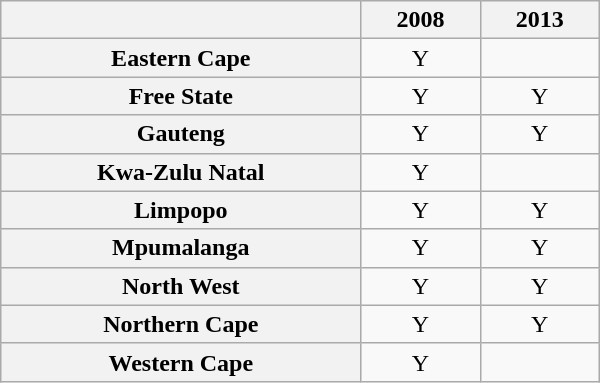<table class="wikitable sortable" style="text-align:center; width:400px; height:150px;">
<tr>
<th></th>
<th>2008</th>
<th>2013</th>
</tr>
<tr>
<th scope="row">Eastern Cape</th>
<td>Y</td>
<td></td>
</tr>
<tr>
<th scope="row">Free State</th>
<td>Y</td>
<td>Y</td>
</tr>
<tr>
<th scope="row">Gauteng</th>
<td>Y</td>
<td>Y</td>
</tr>
<tr>
<th scope="row">Kwa-Zulu Natal</th>
<td>Y</td>
<td></td>
</tr>
<tr>
<th scope="row">Limpopo</th>
<td>Y</td>
<td>Y</td>
</tr>
<tr>
<th scope="row">Mpumalanga</th>
<td>Y</td>
<td>Y</td>
</tr>
<tr>
<th scope="row">North West</th>
<td>Y</td>
<td>Y</td>
</tr>
<tr>
<th scope="row">Northern Cape</th>
<td>Y</td>
<td>Y</td>
</tr>
<tr>
<th scope="row">Western Cape</th>
<td>Y</td>
<td></td>
</tr>
</table>
